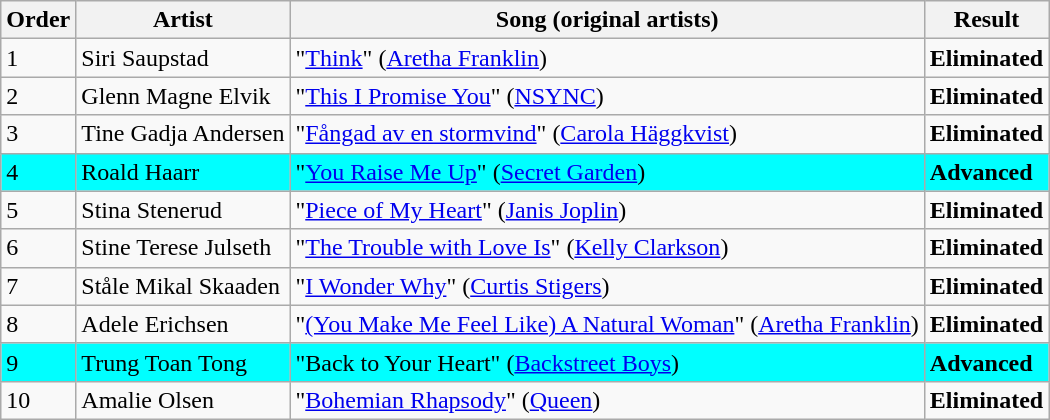<table class=wikitable>
<tr>
<th>Order</th>
<th>Artist</th>
<th>Song (original artists)</th>
<th>Result</th>
</tr>
<tr>
<td>1</td>
<td>Siri Saupstad</td>
<td>"<a href='#'>Think</a>" (<a href='#'>Aretha Franklin</a>)</td>
<td><strong>Eliminated</strong></td>
</tr>
<tr>
<td>2</td>
<td>Glenn Magne Elvik</td>
<td>"<a href='#'>This I Promise You</a>" (<a href='#'>NSYNC</a>)</td>
<td><strong>Eliminated</strong></td>
</tr>
<tr>
<td>3</td>
<td>Tine Gadja Andersen</td>
<td>"<a href='#'>Fångad av en stormvind</a>" (<a href='#'>Carola Häggkvist</a>)</td>
<td><strong>Eliminated</strong></td>
</tr>
<tr style="background:cyan;">
<td>4</td>
<td>Roald Haarr</td>
<td>"<a href='#'>You Raise Me Up</a>" (<a href='#'>Secret Garden</a>)</td>
<td><strong>Advanced</strong></td>
</tr>
<tr>
<td>5</td>
<td>Stina Stenerud</td>
<td>"<a href='#'>Piece of My Heart</a>" (<a href='#'>Janis Joplin</a>)</td>
<td><strong>Eliminated</strong></td>
</tr>
<tr>
<td>6</td>
<td>Stine Terese Julseth</td>
<td>"<a href='#'>The Trouble with Love Is</a>" (<a href='#'>Kelly Clarkson</a>)</td>
<td><strong>Eliminated</strong></td>
</tr>
<tr>
<td>7</td>
<td>Ståle Mikal Skaaden</td>
<td>"<a href='#'>I Wonder Why</a>" (<a href='#'>Curtis Stigers</a>)</td>
<td><strong>Eliminated</strong></td>
</tr>
<tr>
<td>8</td>
<td>Adele Erichsen</td>
<td>"<a href='#'>(You Make Me Feel Like) A Natural Woman</a>" (<a href='#'>Aretha Franklin</a>)</td>
<td><strong>Eliminated</strong></td>
</tr>
<tr style="background:cyan;">
<td>9</td>
<td>Trung Toan Tong</td>
<td>"Back to Your Heart" (<a href='#'>Backstreet Boys</a>)</td>
<td><strong>Advanced</strong></td>
</tr>
<tr>
<td>10</td>
<td>Amalie Olsen</td>
<td>"<a href='#'>Bohemian Rhapsody</a>" (<a href='#'>Queen</a>)</td>
<td><strong>Eliminated</strong></td>
</tr>
</table>
